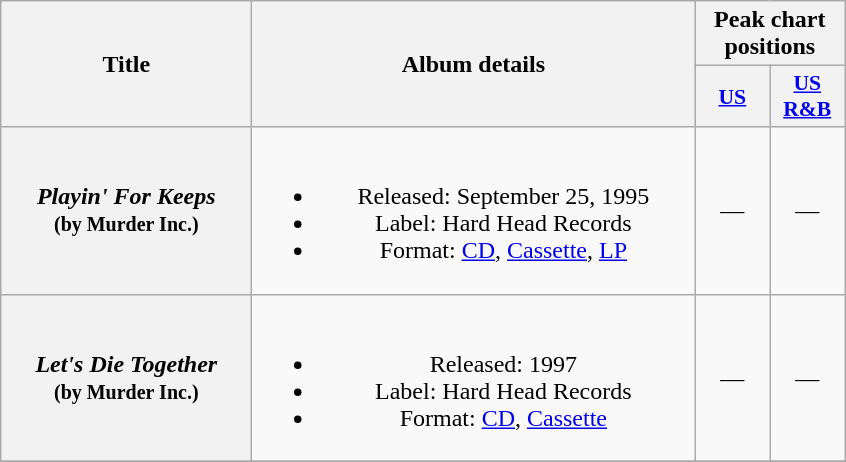<table class="wikitable plainrowheaders" style="text-align:center;">
<tr>
<th scope="col" rowspan="2" style="width:10em;">Title</th>
<th scope="col" rowspan="2" style="width:18em;">Album details</th>
<th scope="col" colspan="2">Peak chart positions</th>
</tr>
<tr>
<th style="width:3em;font-size:90%;"><a href='#'>US</a><br></th>
<th style="width:3em;font-size:90%;"><a href='#'>US R&B</a></th>
</tr>
<tr>
<th scope="row"><em>Playin' For Keeps</em><br><small>(by Murder Inc.)</small></th>
<td><br><ul><li>Released: September 25, 1995</li><li>Label: Hard Head Records</li><li>Format: <a href='#'>CD</a>, <a href='#'>Cassette</a>, <a href='#'>LP</a></li></ul></td>
<td>—</td>
<td>—</td>
</tr>
<tr>
<th scope="row"><em>Let's Die Together</em><br><small>(by Murder Inc.)</small></th>
<td><br><ul><li>Released: 1997</li><li>Label: Hard Head Records</li><li>Format: <a href='#'>CD</a>, <a href='#'>Cassette</a></li></ul></td>
<td>—</td>
<td>—</td>
</tr>
<tr>
</tr>
</table>
